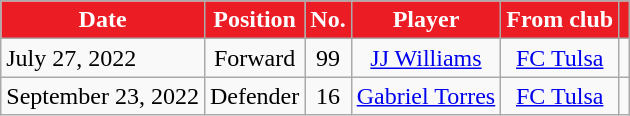<table class="wikitable">
<tr>
<th style="background:#EC1C24; color:white;"><strong>Date</strong></th>
<th style="background:#EC1C24; color:white;"><strong>Position</strong></th>
<th style="background:#EC1C24; color:white;"><strong>No.</strong></th>
<th style="background:#EC1C24; color:white;"><strong>Player</strong></th>
<th style="background:#EC1C24; color:white;"><strong>From club</strong></th>
<th style="background:#EC1C24; color:white;"><strong></strong></th>
</tr>
<tr>
<td>July 27, 2022</td>
<td style="text-align:center;">Forward</td>
<td style="text-align:center;">99</td>
<td style="text-align:center;"> <a href='#'>JJ Williams</a></td>
<td style="text-align:center;"> <a href='#'>FC Tulsa</a></td>
<td style="text-align:center;"></td>
</tr>
<tr>
<td>September 23, 2022</td>
<td style="text-align:center;">Defender</td>
<td style="text-align:center;">16</td>
<td style="text-align:center;"> <a href='#'>Gabriel Torres</a></td>
<td style="text-align:center;"> <a href='#'>FC Tulsa</a></td>
<td style="text-align:center;"></td>
</tr>
</table>
